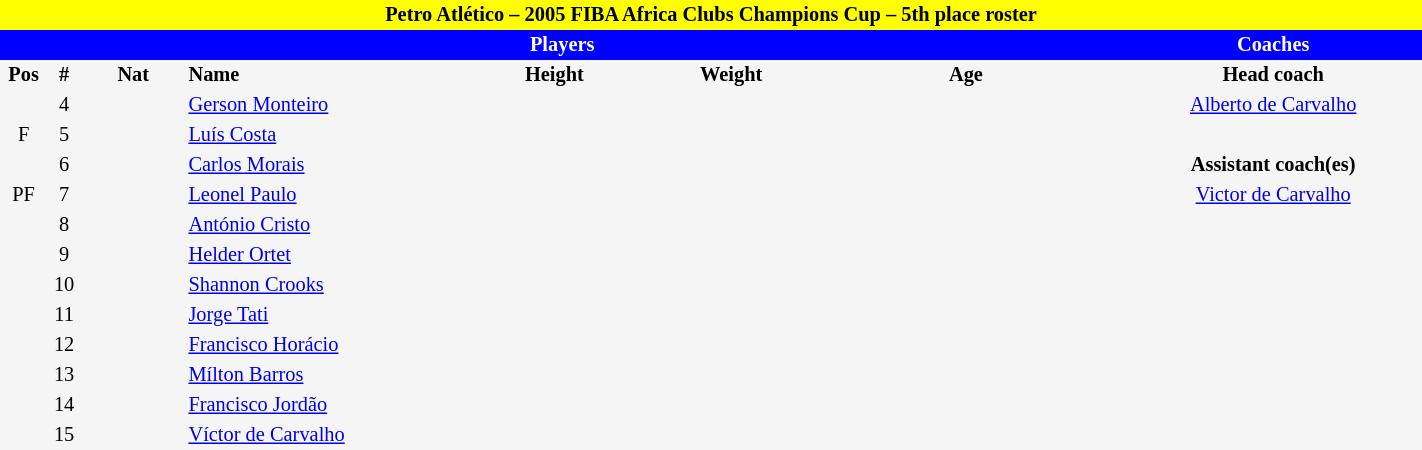<table border=0 cellpadding=2 cellspacing=0  |- bgcolor=#f5f5f5 style="text-align:center; font-size:85%;" width=75%>
<tr>
<td colspan="8" style="background: yellow; color: black"><strong>Petro Atlético – 2005 FIBA Africa Clubs Champions Cup – 5th place roster</strong></td>
</tr>
<tr>
<td colspan="7" style="background: blue; color: white"><strong>Players</strong></td>
<td style="background: blue; color: white"><strong>Coaches</strong></td>
</tr>
<tr style="background=#f5f5f5; color: black">
<th width=5px>Pos</th>
<th width=5px>#</th>
<th width=50px>Nat</th>
<th width=135px align=left>Name</th>
<th width=100px>Height</th>
<th width=75px>Weight</th>
<th width=160px>Age</th>
<th width=150px>Head coach</th>
</tr>
<tr>
<td></td>
<td>4</td>
<td></td>
<td align=left><a href='#'>Gerson Monteiro</a></td>
<td><span></span></td>
<td><span></span></td>
<td><span></span></td>
<td> <a href='#'>Alberto de Carvalho</a></td>
</tr>
<tr>
<td>F</td>
<td>5</td>
<td></td>
<td align=left><a href='#'>Luís Costa</a></td>
<td><span></span></td>
<td><span></span></td>
<td><span></span></td>
</tr>
<tr>
<td></td>
<td>6</td>
<td></td>
<td align=left><a href='#'>Carlos Morais</a></td>
<td><span></span></td>
<td><span></span></td>
<td><span></span></td>
<td><strong>Assistant coach(es)</strong></td>
</tr>
<tr>
<td>PF</td>
<td>7</td>
<td></td>
<td align=left><a href='#'>Leonel Paulo</a></td>
<td><span></span></td>
<td><span></span></td>
<td><span></span></td>
<td> <a href='#'>Victor de Carvalho</a></td>
</tr>
<tr>
<td></td>
<td>8</td>
<td></td>
<td align=left><a href='#'>António Cristo</a></td>
<td></td>
<td></td>
<td><span></span></td>
</tr>
<tr>
<td></td>
<td>9</td>
<td></td>
<td align=left><a href='#'>Helder Ortet</a></td>
<td></td>
<td></td>
<td><span></span></td>
</tr>
<tr>
<td></td>
<td>10</td>
<td></td>
<td align=left><a href='#'>Shannon Crooks</a></td>
<td></td>
<td></td>
<td><span></span></td>
</tr>
<tr>
<td></td>
<td>11</td>
<td></td>
<td align=left><a href='#'>Jorge Tati</a></td>
<td><span></span></td>
<td></td>
<td><span></span></td>
</tr>
<tr>
<td></td>
<td>12</td>
<td></td>
<td align=left><a href='#'>Francisco Horácio</a></td>
<td></td>
<td></td>
<td><span></span></td>
</tr>
<tr>
<td></td>
<td>13</td>
<td></td>
<td align=left><a href='#'>Mílton Barros</a></td>
<td><span></span></td>
<td><span></span></td>
<td><span></span></td>
</tr>
<tr>
<td></td>
<td>14</td>
<td></td>
<td align=left><a href='#'>Francisco Jordão</a></td>
<td><span></span></td>
<td></td>
<td><span></span></td>
</tr>
<tr>
<td></td>
<td>15</td>
<td></td>
<td align=left><a href='#'>Víctor de Carvalho</a></td>
<td><span></span></td>
<td><span></span></td>
<td><span></span></td>
</tr>
</table>
